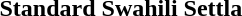<table>
<tr>
<th>Standard Swahili</th>
<th>Settla</th>
</tr>
<tr>
<td></td>
<td><br></td>
</tr>
</table>
